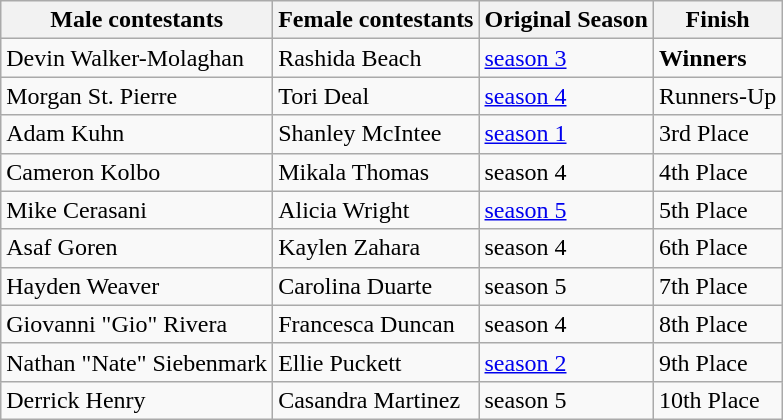<table class="wikitable sortable">
<tr>
<th>Male contestants</th>
<th>Female contestants</th>
<th>Original Season</th>
<th>Finish</th>
</tr>
<tr>
<td nowrap>Devin Walker-Molaghan</td>
<td>Rashida Beach</td>
<td><a href='#'>season 3</a></td>
<td><strong>Winners</strong></td>
</tr>
<tr>
<td>Morgan St. Pierre</td>
<td>Tori Deal</td>
<td><a href='#'>season 4</a></td>
<td nowrap>Runners-Up</td>
</tr>
<tr>
<td>Adam Kuhn</td>
<td>Shanley McIntee</td>
<td><a href='#'>season 1</a></td>
<td>3rd Place</td>
</tr>
<tr>
<td>Cameron Kolbo</td>
<td>Mikala Thomas</td>
<td>season 4</td>
<td>4th Place</td>
</tr>
<tr>
<td>Mike Cerasani</td>
<td>Alicia Wright</td>
<td><a href='#'>season 5</a></td>
<td>5th Place</td>
</tr>
<tr>
<td>Asaf Goren</td>
<td>Kaylen Zahara</td>
<td>season 4</td>
<td>6th Place</td>
</tr>
<tr>
<td>Hayden Weaver</td>
<td>Carolina Duarte</td>
<td nowrap>season 5</td>
<td>7th Place</td>
</tr>
<tr>
<td>Giovanni "Gio" Rivera</td>
<td>Francesca Duncan</td>
<td>season 4</td>
<td>8th Place</td>
</tr>
<tr>
<td nowrap>Nathan "Nate" Siebenmark</td>
<td>Ellie Puckett</td>
<td><a href='#'>season 2</a></td>
<td>9th Place</td>
</tr>
<tr>
<td>Derrick Henry</td>
<td nowrap>Casandra Martinez</td>
<td>season 5</td>
<td nowrap>10th Place</td>
</tr>
</table>
